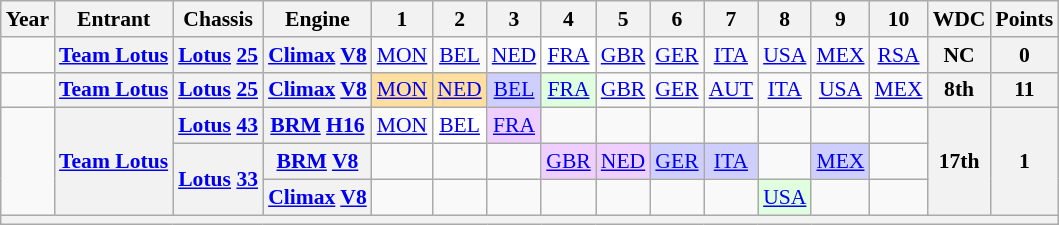<table class="wikitable" style="text-align:center; font-size:90%">
<tr>
<th>Year</th>
<th>Entrant</th>
<th>Chassis</th>
<th>Engine</th>
<th>1</th>
<th>2</th>
<th>3</th>
<th>4</th>
<th>5</th>
<th>6</th>
<th>7</th>
<th>8</th>
<th>9</th>
<th>10</th>
<th>WDC</th>
<th>Points</th>
</tr>
<tr>
<td></td>
<th><a href='#'>Team Lotus</a></th>
<th><a href='#'>Lotus</a> <a href='#'>25</a></th>
<th><a href='#'>Climax</a> <a href='#'>V8</a></th>
<td><a href='#'>MON</a></td>
<td><a href='#'>BEL</a></td>
<td><a href='#'>NED</a></td>
<td style="background:#fff;"><a href='#'>FRA</a><br></td>
<td><a href='#'>GBR</a></td>
<td><a href='#'>GER</a></td>
<td><a href='#'>ITA</a></td>
<td><a href='#'>USA</a></td>
<td><a href='#'>MEX</a></td>
<td><a href='#'>RSA</a></td>
<th>NC</th>
<th>0</th>
</tr>
<tr>
<td></td>
<th><a href='#'>Team Lotus</a></th>
<th><a href='#'>Lotus</a> <a href='#'>25</a></th>
<th><a href='#'>Climax</a> <a href='#'>V8</a></th>
<td style="background:#FFDF9F;"><a href='#'>MON</a><br></td>
<td style="background:#FFDF9F;"><a href='#'>NED</a><br></td>
<td style="background:#CFCFFF;"><a href='#'>BEL</a><br></td>
<td style="background:#DFFFDF;"><a href='#'>FRA</a><br></td>
<td><a href='#'>GBR</a></td>
<td><a href='#'>GER</a></td>
<td><a href='#'>AUT</a></td>
<td><a href='#'>ITA</a></td>
<td><a href='#'>USA</a></td>
<td><a href='#'>MEX</a></td>
<th>8th</th>
<th>11</th>
</tr>
<tr>
<td rowspan=3></td>
<th rowspan=3><a href='#'>Team Lotus</a></th>
<th><a href='#'>Lotus</a> <a href='#'>43</a></th>
<th><a href='#'>BRM</a> <a href='#'>H16</a></th>
<td><a href='#'>MON</a></td>
<td style="background:#fff;"><a href='#'>BEL</a><br></td>
<td style="background:#EFCFFF;"><a href='#'>FRA</a><br></td>
<td></td>
<td></td>
<td></td>
<td></td>
<td></td>
<td></td>
<td></td>
<th rowspan=3>17th</th>
<th rowspan=3>1</th>
</tr>
<tr>
<th rowspan=2><a href='#'>Lotus</a> <a href='#'>33</a></th>
<th><a href='#'>BRM</a> <a href='#'>V8</a></th>
<td></td>
<td></td>
<td></td>
<td style="background:#EFCFFF;"><a href='#'>GBR</a><br></td>
<td style="background:#EFCFFF;"><a href='#'>NED</a><br></td>
<td style="background:#CFCFFF;"><a href='#'>GER</a><br></td>
<td style="background:#CFCFFF;"><a href='#'>ITA</a><br></td>
<td></td>
<td style="background:#CFCFFF;"><a href='#'>MEX</a><br></td>
<td></td>
</tr>
<tr>
<th><a href='#'>Climax</a> <a href='#'>V8</a></th>
<td></td>
<td></td>
<td></td>
<td></td>
<td></td>
<td></td>
<td></td>
<td style="background:#DFFFDF;"><a href='#'>USA</a><br></td>
<td></td>
<td></td>
</tr>
<tr>
<th colspan="16"></th>
</tr>
</table>
